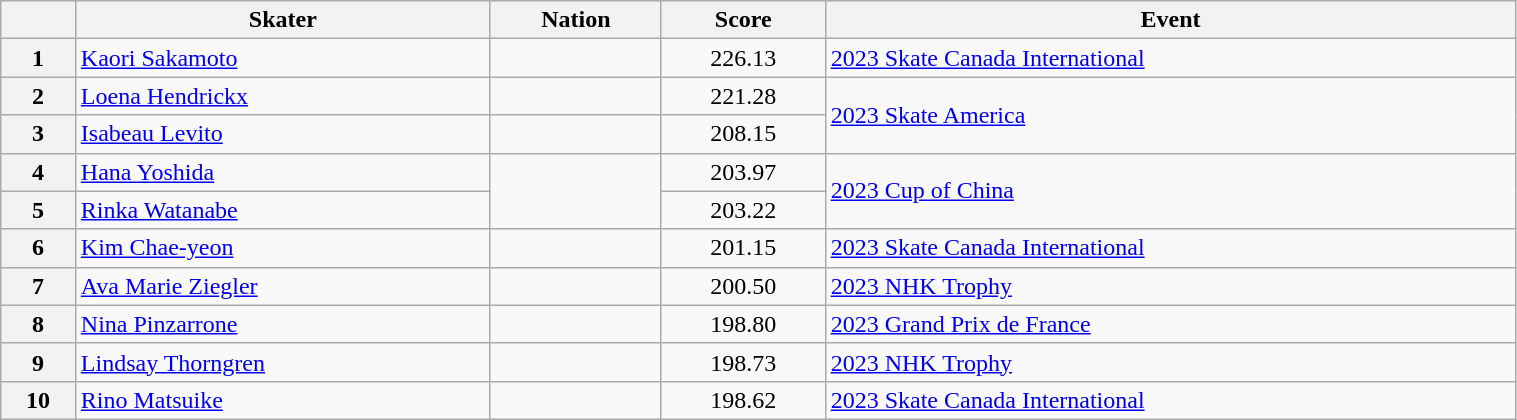<table class="wikitable sortable" style="text-align:left; width:80%">
<tr>
<th scope="col"></th>
<th scope="col">Skater</th>
<th scope="col">Nation</th>
<th scope="col">Score</th>
<th scope="col">Event</th>
</tr>
<tr>
<th scope="row">1</th>
<td><a href='#'>Kaori Sakamoto</a></td>
<td></td>
<td style="text-align:center;">226.13</td>
<td><a href='#'>2023 Skate Canada International</a></td>
</tr>
<tr>
<th scope="row">2</th>
<td><a href='#'>Loena Hendrickx</a></td>
<td></td>
<td style="text-align:center;">221.28</td>
<td rowspan="2"><a href='#'>2023 Skate America</a></td>
</tr>
<tr>
<th scope="row">3</th>
<td><a href='#'>Isabeau Levito</a></td>
<td></td>
<td style="text-align:center;">208.15</td>
</tr>
<tr>
<th scope="row">4</th>
<td><a href='#'>Hana Yoshida</a></td>
<td rowspan="2"></td>
<td style="text-align:center;">203.97</td>
<td rowspan="2"><a href='#'>2023 Cup of China</a></td>
</tr>
<tr>
<th scope="row">5</th>
<td><a href='#'>Rinka Watanabe</a></td>
<td style="text-align:center;">203.22</td>
</tr>
<tr>
<th scope="row">6</th>
<td><a href='#'>Kim Chae-yeon</a></td>
<td></td>
<td style="text-align:center;">201.15</td>
<td><a href='#'>2023 Skate Canada International</a></td>
</tr>
<tr>
<th scope="row">7</th>
<td><a href='#'>Ava Marie Ziegler</a></td>
<td></td>
<td style="text-align:center;">200.50</td>
<td><a href='#'>2023 NHK Trophy</a></td>
</tr>
<tr>
<th scope="row">8</th>
<td><a href='#'>Nina Pinzarrone</a></td>
<td></td>
<td style="text-align:center;">198.80</td>
<td><a href='#'>2023 Grand Prix de France</a></td>
</tr>
<tr>
<th scope="row">9</th>
<td><a href='#'>Lindsay Thorngren</a></td>
<td></td>
<td style="text-align:center;">198.73</td>
<td><a href='#'>2023 NHK Trophy</a></td>
</tr>
<tr>
<th scope="row">10</th>
<td><a href='#'>Rino Matsuike</a></td>
<td></td>
<td style="text-align:center;">198.62</td>
<td><a href='#'>2023 Skate Canada International</a></td>
</tr>
</table>
